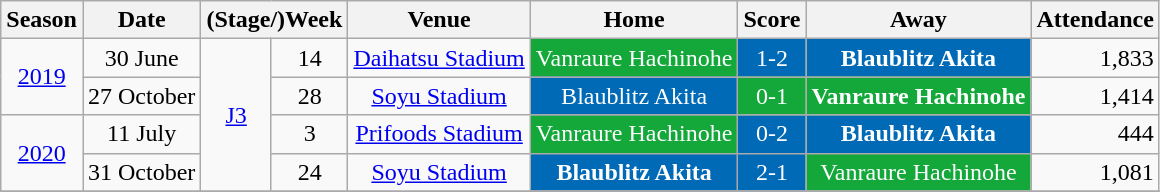<table class="wikitable" style="border-collapse:collapse; text-align:center; font-size:100%;">
<tr>
<th>Season</th>
<th>Date</th>
<th colspan="2">(Stage/)Week</th>
<th>Venue</th>
<th>Home</th>
<th>Score</th>
<th>Away</th>
<th>Attendance</th>
</tr>
<tr>
<td rowspan="2"><a href='#'>2019</a></td>
<td>30 June</td>
<td rowspan="4"><a href='#'>J3</a></td>
<td>14</td>
<td><a href='#'>Daihatsu Stadium</a></td>
<td style="color:white; background:#14A83B;">Vanraure Hachinohe</td>
<td style="color:white; background:#006AB6;">1-2</td>
<td style="color:white; background:#006AB6;"><strong>Blaublitz Akita</strong></td>
<td align=right>1,833</td>
</tr>
<tr>
<td>27 October</td>
<td>28</td>
<td><a href='#'>Soyu Stadium</a></td>
<td style="color:white; background:#006AB6;">Blaublitz Akita</td>
<td style="color:white; background:#14A83B;">0-1</td>
<td style="color:white; background:#14A83B;"><strong>Vanraure Hachinohe</strong></td>
<td align=right>1,414</td>
</tr>
<tr>
<td rowspan="2"><a href='#'>2020</a></td>
<td>11 July</td>
<td>3</td>
<td><a href='#'>Prifoods Stadium</a></td>
<td style="color:white; background:#14A83B;">Vanraure Hachinohe</td>
<td style="color:white; background:#006AB6;">0-2</td>
<td style="color:white; background:#006AB6;"><strong>Blaublitz Akita</strong></td>
<td align=right>444</td>
</tr>
<tr>
<td>31 October</td>
<td>24</td>
<td><a href='#'>Soyu Stadium</a></td>
<td style="color:white; background:#006AB6;"><strong>Blaublitz Akita</strong></td>
<td style="color:white; background:#006AB6;">2-1</td>
<td style="color:white; background:#14A83B;">Vanraure Hachinohe</td>
<td align=right>1,081</td>
</tr>
<tr>
</tr>
</table>
